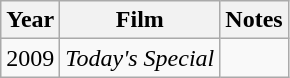<table class=wikitable>
<tr>
<th>Year</th>
<th>Film</th>
<th>Notes</th>
</tr>
<tr>
<td>2009</td>
<td><em>Today's Special</em></td>
<td></td>
</tr>
</table>
